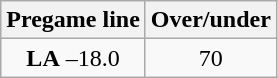<table class="wikitable">
<tr align="center">
<th style=>Pregame line</th>
<th style=>Over/under</th>
</tr>
<tr align="center">
<td><strong>LA</strong> –18.0</td>
<td>70</td>
</tr>
</table>
